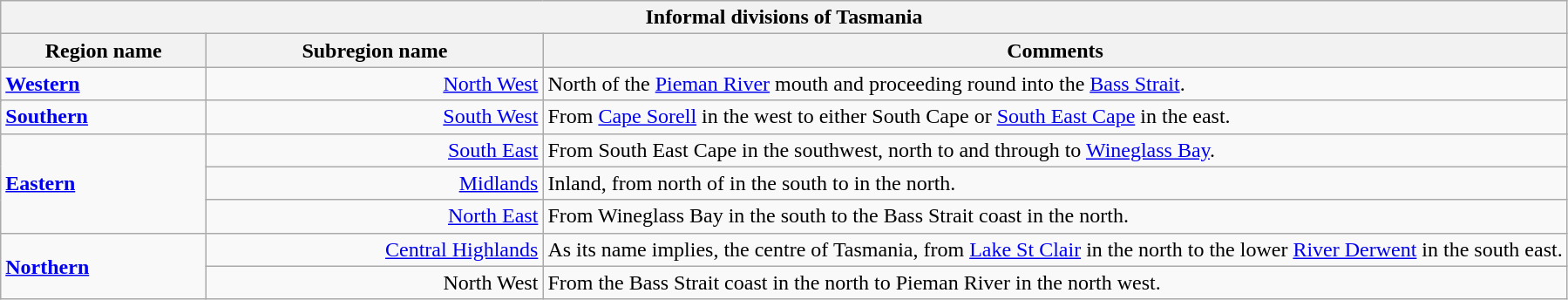<table class="wikitable">
<tr>
<th colspan=3 width="500px">Informal divisions of Tasmania</th>
</tr>
<tr>
<th scope="col" width="150px">Region name</th>
<th width="250px">Subregion name</th>
<th>Comments</th>
</tr>
<tr>
<td rowspan=2><strong><a href='#'>Western</a></strong></td>
<td align="right"><a href='#'>North West</a></td>
<td>North of the <a href='#'>Pieman River</a> mouth and proceeding round into the <a href='#'>Bass Strait</a>.</td>
</tr>
<tr>
<td rowspan=2 align="right"><a href='#'>South West</a></td>
<td rowspan=2>From <a href='#'>Cape Sorell</a> in the west to either South Cape or <a href='#'>South East Cape</a> in the east.</td>
</tr>
<tr>
<td rowspan=2><strong><a href='#'>Southern</a></strong></td>
</tr>
<tr>
<td rowspan=2 align="right"><a href='#'>South East</a></td>
<td rowspan=2>From South East Cape in the southwest, north to  and through to <a href='#'>Wineglass Bay</a>.</td>
</tr>
<tr>
<td rowspan=3><strong><a href='#'>Eastern</a></strong></td>
</tr>
<tr>
<td align="right"><a href='#'>Midlands</a></td>
<td>Inland, from north of  in the south to  in the north.</td>
</tr>
<tr>
<td align="right"><a href='#'>North East</a></td>
<td>From Wineglass Bay in the south to the Bass Strait coast in the north.</td>
</tr>
<tr>
<td rowspan=2><strong><a href='#'>Northern</a></strong></td>
<td align="right"><a href='#'>Central Highlands</a></td>
<td>As its name implies, the centre of Tasmania, from <a href='#'>Lake St Clair</a> in the north to the lower <a href='#'>River Derwent</a> in the south east.</td>
</tr>
<tr>
<td align="right">North West</td>
<td>From the Bass Strait coast in the north to Pieman River in the north west.</td>
</tr>
</table>
